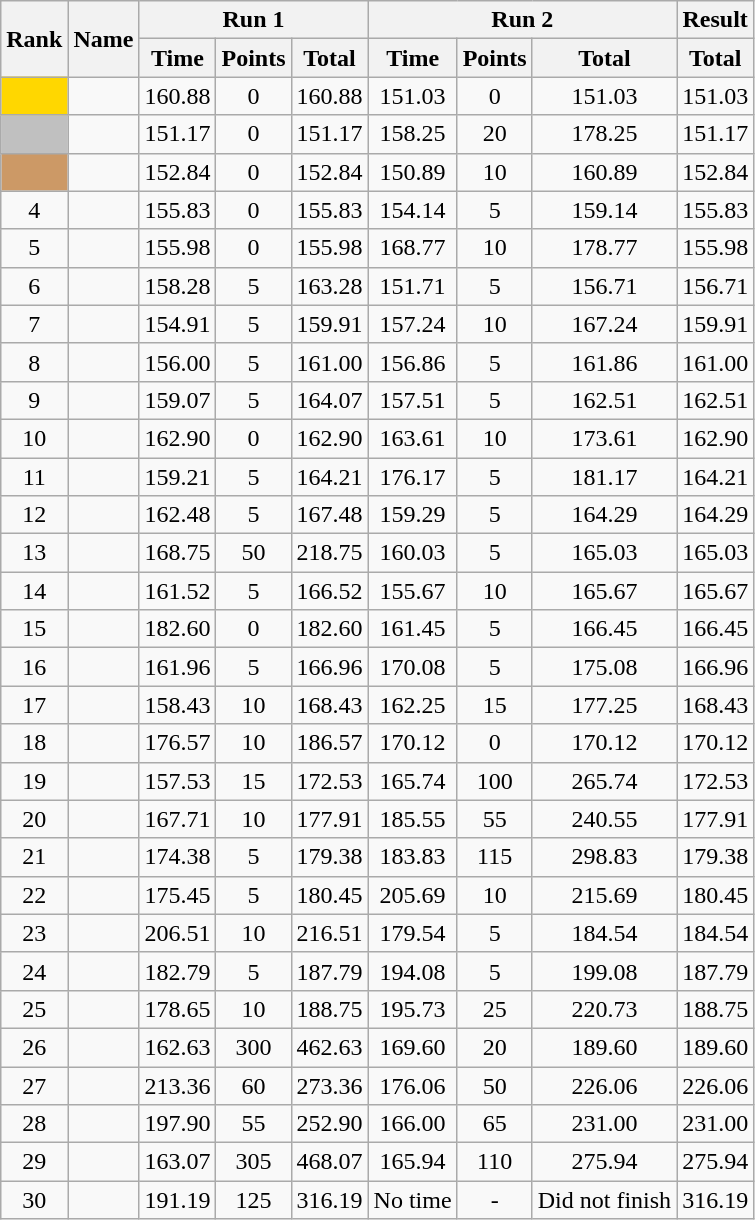<table class="wikitable" style="text-align:center">
<tr>
<th rowspan=2>Rank</th>
<th rowspan=2>Name</th>
<th colspan=3>Run 1</th>
<th colspan=3>Run 2</th>
<th>Result</th>
</tr>
<tr>
<th>Time</th>
<th>Points</th>
<th>Total</th>
<th>Time</th>
<th>Points</th>
<th>Total</th>
<th>Total</th>
</tr>
<tr>
<td bgcolor=gold></td>
<td align=left></td>
<td>160.88</td>
<td>0</td>
<td>160.88</td>
<td>151.03</td>
<td>0</td>
<td>151.03</td>
<td>151.03</td>
</tr>
<tr>
<td bgcolor=silver></td>
<td align=left></td>
<td>151.17</td>
<td>0</td>
<td>151.17</td>
<td>158.25</td>
<td>20</td>
<td>178.25</td>
<td>151.17</td>
</tr>
<tr>
<td bgcolor=cc9966></td>
<td align=left></td>
<td>152.84</td>
<td>0</td>
<td>152.84</td>
<td>150.89</td>
<td>10</td>
<td>160.89</td>
<td>152.84</td>
</tr>
<tr>
<td>4</td>
<td align=left></td>
<td>155.83</td>
<td>0</td>
<td>155.83</td>
<td>154.14</td>
<td>5</td>
<td>159.14</td>
<td>155.83</td>
</tr>
<tr>
<td>5</td>
<td align=left></td>
<td>155.98</td>
<td>0</td>
<td>155.98</td>
<td>168.77</td>
<td>10</td>
<td>178.77</td>
<td>155.98</td>
</tr>
<tr>
<td>6</td>
<td align=left></td>
<td>158.28</td>
<td>5</td>
<td>163.28</td>
<td>151.71</td>
<td>5</td>
<td>156.71</td>
<td>156.71</td>
</tr>
<tr>
<td>7</td>
<td align=left></td>
<td>154.91</td>
<td>5</td>
<td>159.91</td>
<td>157.24</td>
<td>10</td>
<td>167.24</td>
<td>159.91</td>
</tr>
<tr>
<td>8</td>
<td align=left></td>
<td>156.00</td>
<td>5</td>
<td>161.00</td>
<td>156.86</td>
<td>5</td>
<td>161.86</td>
<td>161.00</td>
</tr>
<tr>
<td>9</td>
<td align=left></td>
<td>159.07</td>
<td>5</td>
<td>164.07</td>
<td>157.51</td>
<td>5</td>
<td>162.51</td>
<td>162.51</td>
</tr>
<tr>
<td>10</td>
<td align=left></td>
<td>162.90</td>
<td>0</td>
<td>162.90</td>
<td>163.61</td>
<td>10</td>
<td>173.61</td>
<td>162.90</td>
</tr>
<tr>
<td>11</td>
<td align=left></td>
<td>159.21</td>
<td>5</td>
<td>164.21</td>
<td>176.17</td>
<td>5</td>
<td>181.17</td>
<td>164.21</td>
</tr>
<tr>
<td>12</td>
<td align=left></td>
<td>162.48</td>
<td>5</td>
<td>167.48</td>
<td>159.29</td>
<td>5</td>
<td>164.29</td>
<td>164.29</td>
</tr>
<tr>
<td>13</td>
<td align=left></td>
<td>168.75</td>
<td>50</td>
<td>218.75</td>
<td>160.03</td>
<td>5</td>
<td>165.03</td>
<td>165.03</td>
</tr>
<tr>
<td>14</td>
<td align=left></td>
<td>161.52</td>
<td>5</td>
<td>166.52</td>
<td>155.67</td>
<td>10</td>
<td>165.67</td>
<td>165.67</td>
</tr>
<tr>
<td>15</td>
<td align=left></td>
<td>182.60</td>
<td>0</td>
<td>182.60</td>
<td>161.45</td>
<td>5</td>
<td>166.45</td>
<td>166.45</td>
</tr>
<tr>
<td>16</td>
<td align=left></td>
<td>161.96</td>
<td>5</td>
<td>166.96</td>
<td>170.08</td>
<td>5</td>
<td>175.08</td>
<td>166.96</td>
</tr>
<tr>
<td>17</td>
<td align=left></td>
<td>158.43</td>
<td>10</td>
<td>168.43</td>
<td>162.25</td>
<td>15</td>
<td>177.25</td>
<td>168.43</td>
</tr>
<tr>
<td>18</td>
<td align=left></td>
<td>176.57</td>
<td>10</td>
<td>186.57</td>
<td>170.12</td>
<td>0</td>
<td>170.12</td>
<td>170.12</td>
</tr>
<tr>
<td>19</td>
<td align=left></td>
<td>157.53</td>
<td>15</td>
<td>172.53</td>
<td>165.74</td>
<td>100</td>
<td>265.74</td>
<td>172.53</td>
</tr>
<tr>
<td>20</td>
<td align=left></td>
<td>167.71</td>
<td>10</td>
<td>177.91</td>
<td>185.55</td>
<td>55</td>
<td>240.55</td>
<td>177.91</td>
</tr>
<tr>
<td>21</td>
<td align=left></td>
<td>174.38</td>
<td>5</td>
<td>179.38</td>
<td>183.83</td>
<td>115</td>
<td>298.83</td>
<td>179.38</td>
</tr>
<tr>
<td>22</td>
<td align=left></td>
<td>175.45</td>
<td>5</td>
<td>180.45</td>
<td>205.69</td>
<td>10</td>
<td>215.69</td>
<td>180.45</td>
</tr>
<tr>
<td>23</td>
<td align=left></td>
<td>206.51</td>
<td>10</td>
<td>216.51</td>
<td>179.54</td>
<td>5</td>
<td>184.54</td>
<td>184.54</td>
</tr>
<tr>
<td>24</td>
<td align=left></td>
<td>182.79</td>
<td>5</td>
<td>187.79</td>
<td>194.08</td>
<td>5</td>
<td>199.08</td>
<td>187.79</td>
</tr>
<tr>
<td>25</td>
<td align=left></td>
<td>178.65</td>
<td>10</td>
<td>188.75</td>
<td>195.73</td>
<td>25</td>
<td>220.73</td>
<td>188.75</td>
</tr>
<tr>
<td>26</td>
<td align=left></td>
<td>162.63</td>
<td>300</td>
<td>462.63</td>
<td>169.60</td>
<td>20</td>
<td>189.60</td>
<td>189.60</td>
</tr>
<tr>
<td>27</td>
<td align=left></td>
<td>213.36</td>
<td>60</td>
<td>273.36</td>
<td>176.06</td>
<td>50</td>
<td>226.06</td>
<td>226.06</td>
</tr>
<tr>
<td>28</td>
<td align=left></td>
<td>197.90</td>
<td>55</td>
<td>252.90</td>
<td>166.00</td>
<td>65</td>
<td>231.00</td>
<td>231.00</td>
</tr>
<tr>
<td>29</td>
<td align=left></td>
<td>163.07</td>
<td>305</td>
<td>468.07</td>
<td>165.94</td>
<td>110</td>
<td>275.94</td>
<td>275.94</td>
</tr>
<tr>
<td>30</td>
<td align=left></td>
<td>191.19</td>
<td>125</td>
<td>316.19</td>
<td>No time</td>
<td>-</td>
<td>Did not finish</td>
<td>316.19</td>
</tr>
</table>
